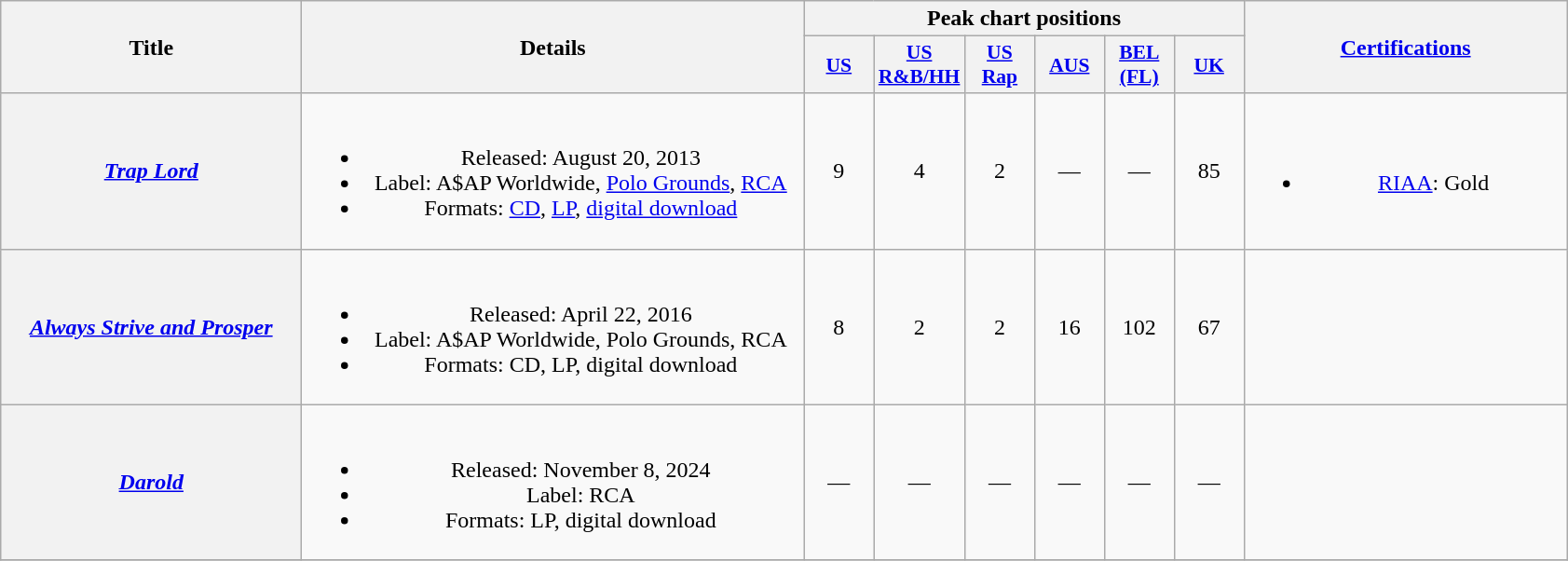<table class="wikitable plainrowheaders" style="text-align:center;">
<tr>
<th scope="col" rowspan="2" style="width:13em;">Title</th>
<th scope="col" rowspan="2" style="width:22em;">Details</th>
<th scope="col" colspan="6">Peak chart positions</th>
<th scope="col" rowspan="2" style="width:14em;"><a href='#'>Certifications</a></th>
</tr>
<tr>
<th scope="col" style="width:3em;font-size:90%;"><a href='#'>US</a><br></th>
<th scope="col" style="width:3em;font-size:90%;"><a href='#'>US R&B/HH</a><br></th>
<th scope="col" style="width:3em;font-size:90%;"><a href='#'>US<br>Rap</a><br></th>
<th scope="col" style="width:3em;font-size:90%;"><a href='#'>AUS</a><br></th>
<th scope="col" style="width:3em;font-size:90%;"><a href='#'>BEL<br>(FL)</a><br></th>
<th scope="col" style="width:3em;font-size:90%;"><a href='#'>UK</a></th>
</tr>
<tr>
<th scope="row"><em><a href='#'>Trap Lord</a></em></th>
<td><br><ul><li>Released: August 20, 2013</li><li>Label: A$AP Worldwide, <a href='#'>Polo Grounds</a>, <a href='#'>RCA</a></li><li>Formats: <a href='#'>CD</a>, <a href='#'>LP</a>, <a href='#'>digital download</a></li></ul></td>
<td>9</td>
<td>4</td>
<td>2</td>
<td>—</td>
<td>—</td>
<td>85</td>
<td><br><ul><li><a href='#'>RIAA</a>: Gold</li></ul></td>
</tr>
<tr>
<th scope="row"><em><a href='#'>Always Strive and Prosper</a></em></th>
<td><br><ul><li>Released: April 22, 2016</li><li>Label: A$AP Worldwide, Polo Grounds, RCA</li><li>Formats: CD, LP, digital download</li></ul></td>
<td>8</td>
<td>2</td>
<td>2</td>
<td>16</td>
<td>102</td>
<td>67</td>
<td></td>
</tr>
<tr>
<th scope="row"><em><a href='#'>Darold</a></em></th>
<td><br><ul><li>Released: November 8, 2024</li><li>Label: RCA</li><li>Formats: LP, digital download</li></ul></td>
<td>—</td>
<td>—</td>
<td>—</td>
<td>—</td>
<td>—</td>
<td>—</td>
<td></td>
</tr>
<tr>
</tr>
</table>
